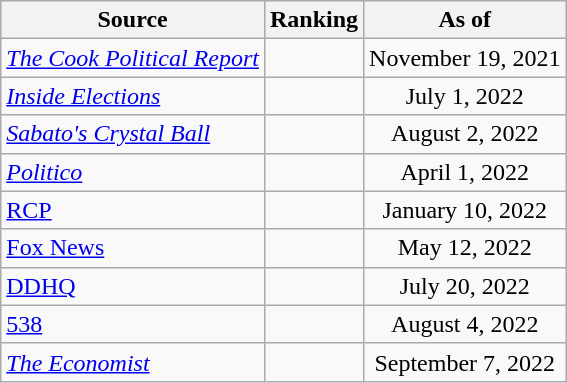<table class="wikitable" style="text-align:center">
<tr>
<th>Source</th>
<th>Ranking</th>
<th>As of</th>
</tr>
<tr>
<td align=left><em><a href='#'>The Cook Political Report</a></em></td>
<td></td>
<td>November 19, 2021</td>
</tr>
<tr>
<td align=left><em><a href='#'>Inside Elections</a></em></td>
<td></td>
<td>July 1, 2022</td>
</tr>
<tr>
<td align=left><em><a href='#'>Sabato's Crystal Ball</a></em></td>
<td></td>
<td>August 2, 2022</td>
</tr>
<tr>
<td align="left"><em><a href='#'>Politico</a></em></td>
<td></td>
<td>April 1, 2022</td>
</tr>
<tr>
<td align="left"><a href='#'>RCP</a></td>
<td></td>
<td>January 10, 2022</td>
</tr>
<tr>
<td align=left><a href='#'>Fox News</a></td>
<td></td>
<td>May 12, 2022</td>
</tr>
<tr>
<td align="left"><a href='#'>DDHQ</a></td>
<td></td>
<td>July 20, 2022</td>
</tr>
<tr>
<td align="left"><a href='#'>538</a></td>
<td></td>
<td>August 4, 2022</td>
</tr>
<tr>
<td align="left"><em><a href='#'>The Economist</a></em></td>
<td></td>
<td>September 7, 2022</td>
</tr>
</table>
